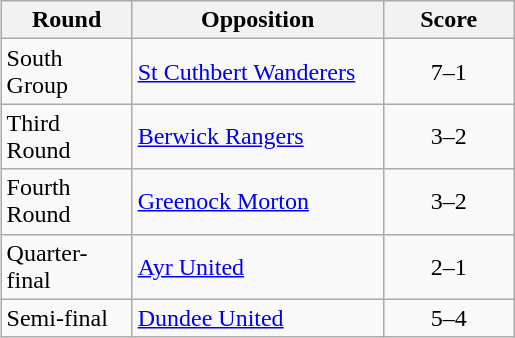<table class="wikitable" style="text-align:left;margin-left:1em;float:right">
<tr>
<th width=80>Round</th>
<th width=160>Opposition</th>
<th width=80>Score</th>
</tr>
<tr>
<td>South Group</td>
<td><a href='#'>St Cuthbert Wanderers</a></td>
<td align=center>7–1</td>
</tr>
<tr>
<td>Third Round</td>
<td><a href='#'>Berwick Rangers</a></td>
<td align=center>3–2</td>
</tr>
<tr>
<td>Fourth Round</td>
<td><a href='#'>Greenock Morton</a></td>
<td align=center>3–2</td>
</tr>
<tr>
<td>Quarter-final</td>
<td><a href='#'>Ayr United</a></td>
<td align=center>2–1</td>
</tr>
<tr>
<td>Semi-final</td>
<td><a href='#'>Dundee United</a></td>
<td align=center>5–4</td>
</tr>
</table>
